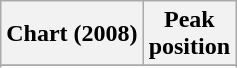<table class="wikitable sortable plainrowheaders" style="text-align:center">
<tr>
<th scope="col">Chart (2008)</th>
<th scope="col">Peak<br>position</th>
</tr>
<tr>
</tr>
<tr>
</tr>
</table>
